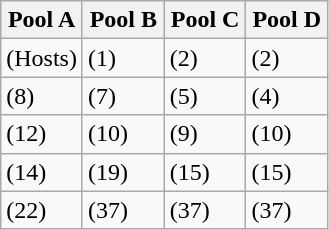<table class="wikitable">
<tr>
<th width=25%>Pool A</th>
<th width=25%>Pool B</th>
<th width=25%>Pool C</th>
<th width=25%>Pool D</th>
</tr>
<tr>
<td> (Hosts)</td>
<td> (1)</td>
<td> (2)</td>
<td> (2)</td>
</tr>
<tr>
<td> (8)</td>
<td> (7)</td>
<td> (5)</td>
<td> (4)</td>
</tr>
<tr>
<td> (12)</td>
<td> (10)</td>
<td> (9)</td>
<td> (10)</td>
</tr>
<tr>
<td> (14)</td>
<td> (19)</td>
<td> (15)</td>
<td> (15)</td>
</tr>
<tr>
<td> (22)</td>
<td> (37)</td>
<td> (37)</td>
<td> (37)</td>
</tr>
</table>
